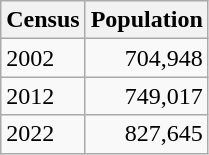<table class="wikitable sortable">
<tr>
<th>Census</th>
<th>Population</th>
</tr>
<tr>
<td>2002</td>
<td style="text-align:right;">704,948</td>
</tr>
<tr>
<td>2012</td>
<td style="text-align:right;">749,017</td>
</tr>
<tr>
<td>2022</td>
<td style="text-align:right;">827,645</td>
</tr>
</table>
